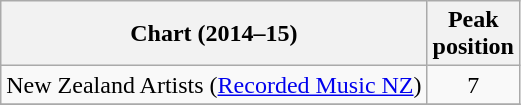<table class="wikitable">
<tr>
<th>Chart (2014–15)</th>
<th>Peak <br> position</th>
</tr>
<tr>
<td>New Zealand Artists (<a href='#'>Recorded Music NZ</a>)</td>
<td align="center">7</td>
</tr>
<tr>
</tr>
</table>
